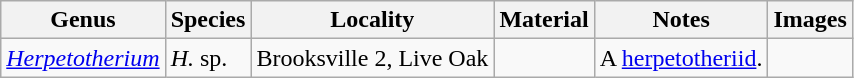<table class="wikitable" align="center">
<tr>
<th>Genus</th>
<th>Species</th>
<th>Locality</th>
<th><strong>Material</strong></th>
<th>Notes</th>
<th>Images</th>
</tr>
<tr>
<td><em><a href='#'>Herpetotherium</a></em></td>
<td><em>H.</em> sp.</td>
<td>Brooksville 2, Live Oak</td>
<td></td>
<td>A <a href='#'>herpetotheriid</a>.</td>
<td></td>
</tr>
</table>
